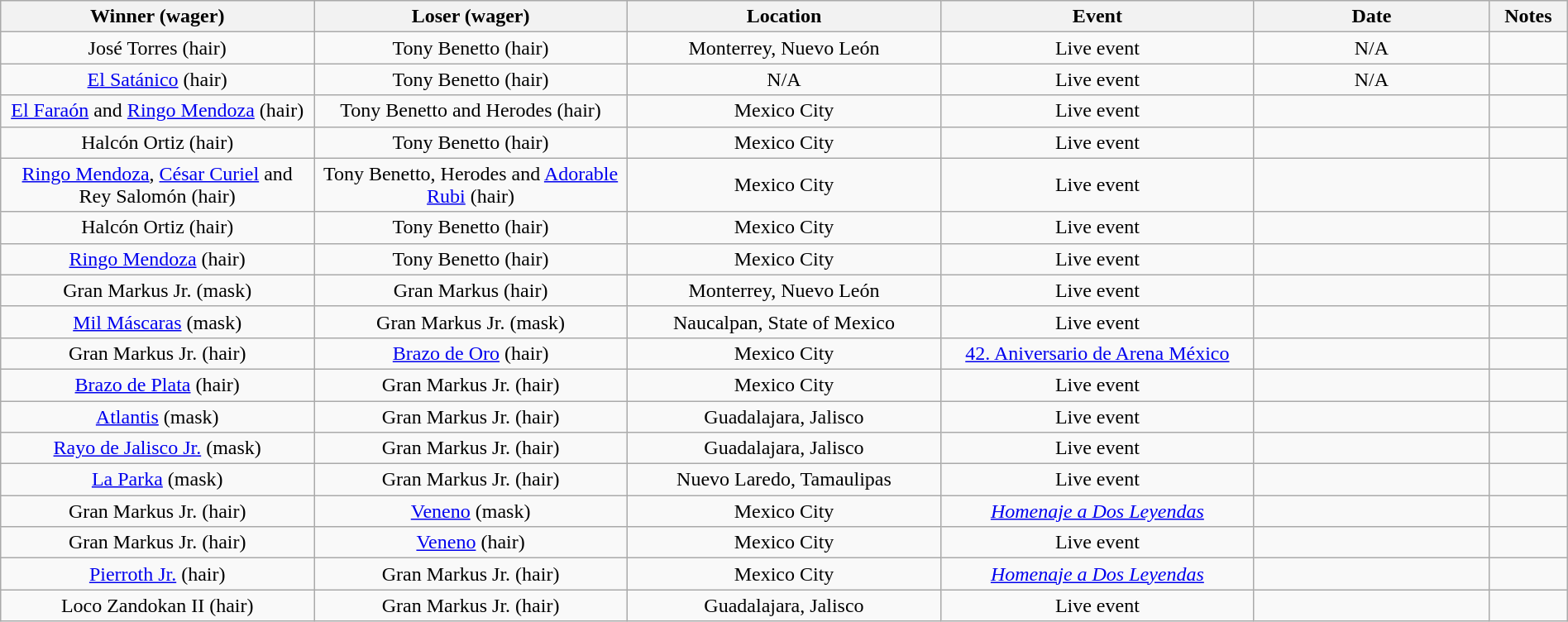<table class="wikitable sortable" width=100%  style="text-align: center">
<tr>
<th width=20% scope="col">Winner (wager)</th>
<th width=20% scope="col">Loser (wager)</th>
<th width=20% scope="col">Location</th>
<th width=20% scope="col">Event</th>
<th width=15% scope="col">Date</th>
<th class="unsortable" width=5% scope="col">Notes</th>
</tr>
<tr>
<td>José Torres (hair)</td>
<td>Tony Benetto (hair)</td>
<td>Monterrey, Nuevo León</td>
<td>Live event</td>
<td>N/A</td>
<td> </td>
</tr>
<tr>
<td><a href='#'>El Satánico</a> (hair)</td>
<td>Tony Benetto (hair)</td>
<td>N/A</td>
<td>Live event</td>
<td>N/A</td>
<td> </td>
</tr>
<tr>
<td><a href='#'>El Faraón</a> and <a href='#'>Ringo Mendoza</a> (hair)</td>
<td>Tony Benetto and Herodes (hair)</td>
<td>Mexico City</td>
<td>Live event</td>
<td></td>
<td> </td>
</tr>
<tr>
<td>Halcón Ortiz (hair)</td>
<td>Tony Benetto (hair)</td>
<td>Mexico City</td>
<td>Live event</td>
<td></td>
<td> </td>
</tr>
<tr>
<td><a href='#'>Ringo Mendoza</a>, <a href='#'>César Curiel</a> and Rey Salomón (hair)</td>
<td>Tony Benetto, Herodes and <a href='#'>Adorable Rubi</a> (hair)</td>
<td>Mexico City</td>
<td>Live event</td>
<td></td>
<td></td>
</tr>
<tr>
<td>Halcón Ortiz (hair)</td>
<td>Tony Benetto (hair)</td>
<td>Mexico City</td>
<td>Live event</td>
<td></td>
<td> </td>
</tr>
<tr>
<td><a href='#'>Ringo Mendoza</a> (hair)</td>
<td>Tony Benetto (hair)</td>
<td>Mexico City</td>
<td>Live event</td>
<td></td>
<td> </td>
</tr>
<tr>
<td>Gran Markus Jr. (mask)</td>
<td>Gran Markus (hair)</td>
<td>Monterrey, Nuevo León</td>
<td>Live event</td>
<td></td>
<td></td>
</tr>
<tr>
<td><a href='#'>Mil Máscaras</a> (mask)</td>
<td>Gran Markus Jr. (mask)</td>
<td>Naucalpan, State of Mexico</td>
<td>Live event</td>
<td></td>
<td></td>
</tr>
<tr>
<td>Gran Markus Jr. (hair)</td>
<td><a href='#'>Brazo de Oro</a> (hair)</td>
<td>Mexico City</td>
<td><a href='#'>42. Aniversario de Arena México</a></td>
<td></td>
<td></td>
</tr>
<tr>
<td><a href='#'>Brazo de Plata</a> (hair)</td>
<td>Gran Markus Jr. (hair)</td>
<td>Mexico City</td>
<td>Live event</td>
<td></td>
<td></td>
</tr>
<tr>
<td><a href='#'>Atlantis</a> (mask)</td>
<td>Gran Markus Jr. (hair)</td>
<td>Guadalajara, Jalisco</td>
<td>Live event</td>
<td></td>
<td></td>
</tr>
<tr>
<td><a href='#'>Rayo de Jalisco Jr.</a> (mask)</td>
<td>Gran Markus Jr. (hair)</td>
<td>Guadalajara, Jalisco</td>
<td>Live event</td>
<td></td>
<td></td>
</tr>
<tr>
<td><a href='#'>La Parka</a> (mask)</td>
<td>Gran Markus Jr. (hair)</td>
<td>Nuevo Laredo, Tamaulipas</td>
<td>Live event</td>
<td></td>
<td></td>
</tr>
<tr>
<td>Gran Markus Jr. (hair)</td>
<td><a href='#'>Veneno</a> (mask)</td>
<td>Mexico City</td>
<td><em><a href='#'>Homenaje a Dos Leyendas</a></em></td>
<td></td>
<td></td>
</tr>
<tr>
<td>Gran Markus Jr. (hair)</td>
<td><a href='#'>Veneno</a> (hair)</td>
<td>Mexico City</td>
<td>Live event</td>
<td></td>
<td></td>
</tr>
<tr>
<td><a href='#'>Pierroth Jr.</a> (hair)</td>
<td>Gran Markus Jr. (hair)</td>
<td>Mexico City</td>
<td><em><a href='#'>Homenaje a Dos Leyendas</a></em></td>
<td></td>
<td></td>
</tr>
<tr>
<td>Loco Zandokan II (hair)</td>
<td>Gran Markus Jr. (hair)</td>
<td>Guadalajara, Jalisco</td>
<td>Live event</td>
<td></td>
<td> </td>
</tr>
</table>
